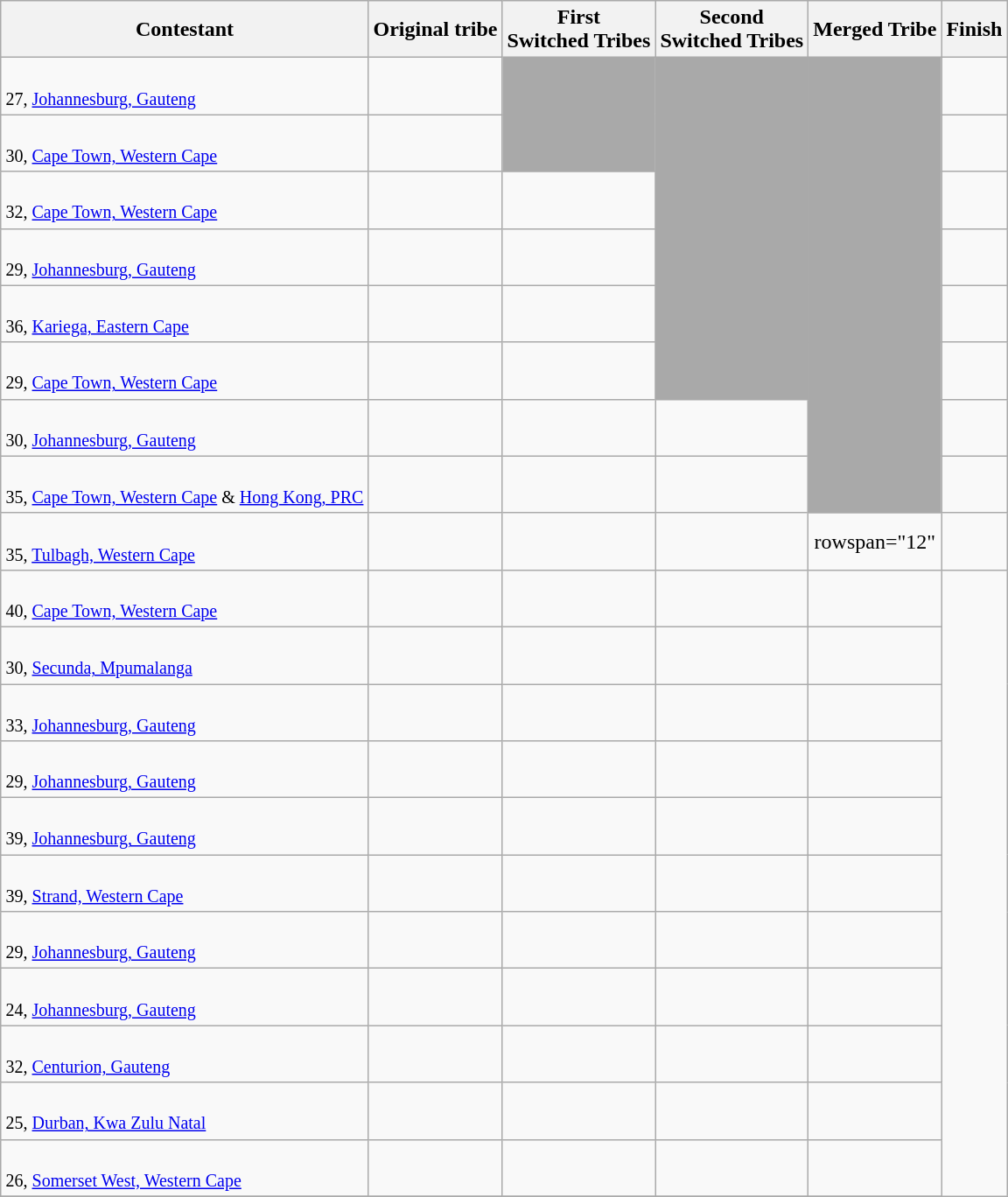<table class="wikitable sortable nowrap" style="margin:auto; text-align:center">
<tr>
<th>Contestant</th>
<th>Original tribe</th>
<th>First<br>Switched Tribes</th>
<th>Second<br>Switched Tribes</th>
<th>Merged Tribe</th>
<th>Finish</th>
</tr>
<tr>
<td align="left"><strong></strong><br><small>27, <a href='#'>Johannesburg, Gauteng</a></small></td>
<td></td>
<td rowspan="2" bgcolor="darkgray"></td>
<td rowspan="6" bgcolor="darkgray"></td>
<td rowspan="8" bgcolor="darkgray"></td>
<td></td>
</tr>
<tr>
<td align="left"><strong></strong><br><small>30, <a href='#'>Cape Town, Western Cape</a></small></td>
<td></td>
<td></td>
</tr>
<tr>
<td align="left"><strong></strong><br><small>32, <a href='#'>Cape Town, Western Cape</a></small></td>
<td></td>
<td></td>
<td></td>
</tr>
<tr>
<td align="left"><strong></strong><br><small>29, <a href='#'>Johannesburg, Gauteng</a></small></td>
<td></td>
<td></td>
<td></td>
</tr>
<tr>
<td align="left"><strong></strong><br><small>36, <a href='#'>Kariega, Eastern Cape</a></small></td>
<td></td>
<td></td>
<td></td>
</tr>
<tr>
<td align="left"><strong></strong><br><small>29, <a href='#'>Cape Town, Western Cape</a></small></td>
<td></td>
<td></td>
<td></td>
</tr>
<tr>
<td align="left"><strong></strong><br><small>30, <a href='#'>Johannesburg, Gauteng</a></small></td>
<td></td>
<td></td>
<td></td>
<td></td>
</tr>
<tr>
<td align="left"><strong></strong><br><small>35, <a href='#'>Cape Town, Western Cape</a> & <a href='#'>Hong Kong, PRC</a></small></td>
<td></td>
<td></td>
<td></td>
<td></td>
</tr>
<tr>
<td align="left"><strong></strong><br><small>35, <a href='#'>Tulbagh, Western Cape</a></small></td>
<td></td>
<td></td>
<td></td>
<td>rowspan="12" </td>
<td></td>
</tr>
<tr>
<td align="left"><strong></strong><br><small>40, <a href='#'>Cape Town, Western Cape</a></small></td>
<td></td>
<td></td>
<td></td>
<td></td>
</tr>
<tr>
<td align="left"><strong></strong><br><small>30, <a href='#'>Secunda, Mpumalanga</a></small></td>
<td></td>
<td></td>
<td></td>
<td></td>
</tr>
<tr>
<td align="left"><strong></strong><br><small>33, <a href='#'>Johannesburg, Gauteng</a></small></td>
<td></td>
<td></td>
<td></td>
<td></td>
</tr>
<tr>
<td align="left"><strong></strong><br><small>29, <a href='#'>Johannesburg, Gauteng</a></small></td>
<td></td>
<td></td>
<td></td>
<td></td>
</tr>
<tr>
<td align="left"><strong></strong><br><small>39, <a href='#'>Johannesburg, Gauteng</a></small></td>
<td></td>
<td></td>
<td></td>
<td></td>
</tr>
<tr>
<td align="left"><strong></strong><br><small>39, <a href='#'>Strand, Western Cape</a></small></td>
<td></td>
<td></td>
<td></td>
<td></td>
</tr>
<tr>
<td align="left"><strong></strong><br><small>29, <a href='#'>Johannesburg, Gauteng</a></small></td>
<td></td>
<td></td>
<td></td>
<td></td>
</tr>
<tr>
<td align="left"><strong></strong><br><small>24, <a href='#'>Johannesburg, Gauteng</a></small></td>
<td></td>
<td></td>
<td></td>
<td></td>
</tr>
<tr>
<td align="left"><strong></strong><br><small>32, <a href='#'>Centurion, Gauteng</a></small></td>
<td></td>
<td></td>
<td></td>
<td></td>
</tr>
<tr>
<td align="left"><strong></strong><br><small>25, <a href='#'>Durban, Kwa Zulu Natal</a></small></td>
<td></td>
<td></td>
<td></td>
<td></td>
</tr>
<tr>
<td align="left"><strong></strong><br><small>26, <a href='#'>Somerset West, Western Cape</a></small></td>
<td></td>
<td></td>
<td></td>
<td></td>
</tr>
<tr>
</tr>
</table>
